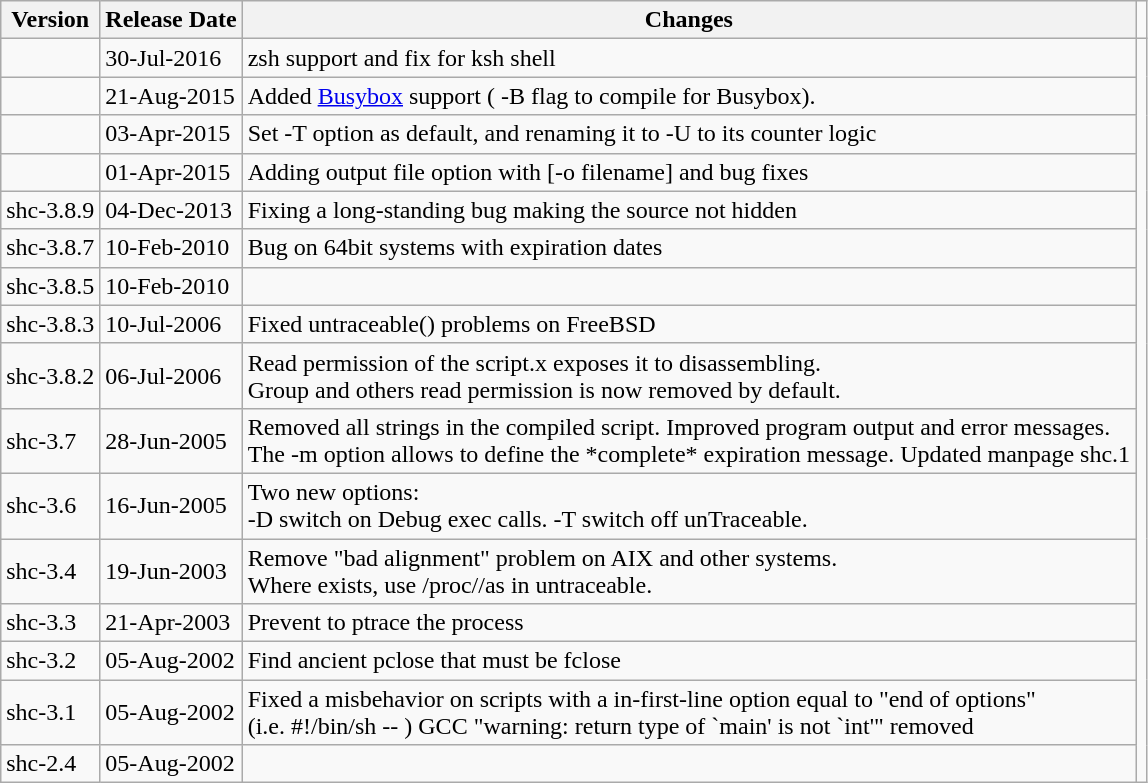<table class="wikitable">
<tr>
<th>Version</th>
<th>Release Date</th>
<th>Changes</th>
<td></td>
</tr>
<tr>
<td></td>
<td>30-Jul-2016</td>
<td>zsh support and fix for ksh shell</td>
</tr>
<tr>
<td></td>
<td>21-Aug-2015</td>
<td>Added <a href='#'>Busybox</a> support ( -B flag to compile for Busybox).</td>
</tr>
<tr>
<td></td>
<td>03-Apr-2015</td>
<td>Set -T option as default, and renaming it to -U to its counter logic</td>
</tr>
<tr>
<td></td>
<td>01-Apr-2015</td>
<td>Adding output file option with [-o filename] and bug fixes</td>
</tr>
<tr>
<td>shc-3.8.9</td>
<td>04-Dec-2013</td>
<td>Fixing a long-standing bug making the source not hidden</td>
</tr>
<tr>
<td>shc-3.8.7</td>
<td>10-Feb-2010</td>
<td>Bug on 64bit systems with expiration dates</td>
</tr>
<tr>
<td>shc-3.8.5</td>
<td>10-Feb-2010</td>
<td></td>
</tr>
<tr>
<td>shc-3.8.3</td>
<td>10-Jul-2006</td>
<td>Fixed untraceable() problems on FreeBSD</td>
</tr>
<tr>
<td>shc-3.8.2</td>
<td>06-Jul-2006</td>
<td>Read permission of the script.x exposes it to disassembling.<br>Group and others read permission is now removed by default.</td>
</tr>
<tr>
<td>shc-3.7</td>
<td>28-Jun-2005</td>
<td>Removed all strings in the compiled script. Improved program output and error messages.<br>The -m option allows to define the *complete* expiration message. Updated manpage shc.1</td>
</tr>
<tr>
<td>shc-3.6</td>
<td>16-Jun-2005</td>
<td>Two new options:<br>	-D	switch on Debug exec calls.
	-T	switch off unTraceable.</td>
</tr>
<tr>
<td>shc-3.4</td>
<td>19-Jun-2003</td>
<td>Remove "bad alignment" problem on AIX and other systems.<br>Where exists, use /proc/<pid>/as in untraceable.</td>
</tr>
<tr>
<td>shc-3.3</td>
<td>21-Apr-2003</td>
<td>Prevent to ptrace the process</td>
</tr>
<tr>
<td>shc-3.2</td>
<td>05-Aug-2002</td>
<td>Find ancient pclose that must be fclose</td>
</tr>
<tr>
<td>shc-3.1</td>
<td>05-Aug-2002</td>
<td>Fixed a misbehavior on scripts with a in-first-line option equal to "end of options"<br>(i.e.  #!/bin/sh -- ) GCC "warning: return type of `main' is not `int'" removed</td>
</tr>
<tr>
<td>shc-2.4</td>
<td>05-Aug-2002</td>
<td></td>
</tr>
</table>
